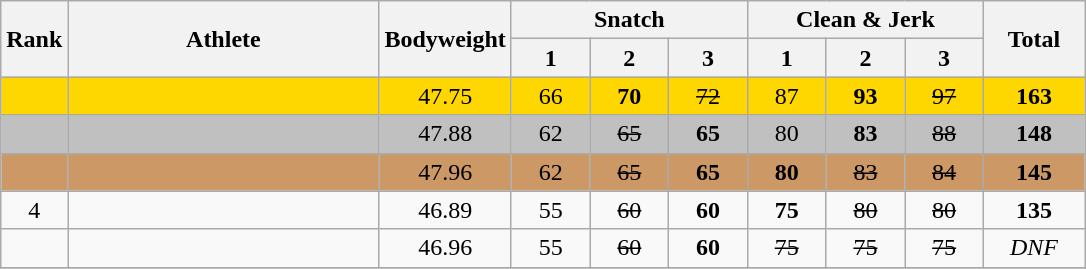<table class="wikitable" style="text-align:center">
<tr>
<th rowspan=2>Rank</th>
<th width=200 rowspan=2>Athlete</th>
<th width=80 rowspan=2>Bodyweight</th>
<th width=150 colspan=3>Snatch</th>
<th width=150 colspan=3>Clean & Jerk</th>
<th width=60 rowspan=2>Total</th>
</tr>
<tr>
<th>1</th>
<th>2</th>
<th>3</th>
<th>1</th>
<th>2</th>
<th>3</th>
</tr>
<tr bgcolor=gold>
<td></td>
<td align=left></td>
<td>47.75</td>
<td>66</td>
<td><strong>70</strong></td>
<td><s>72</s></td>
<td>87</td>
<td><strong>93</strong></td>
<td><s>97</s></td>
<td><strong>163</strong></td>
</tr>
<tr bgcolor=silver>
<td></td>
<td align=left></td>
<td>47.88</td>
<td>62</td>
<td><s>65</s></td>
<td><strong>65</strong></td>
<td>80</td>
<td><strong>83</strong></td>
<td><s>88</s></td>
<td><strong>148</strong></td>
</tr>
<tr bgcolor=cc9966>
<td></td>
<td align=left></td>
<td>47.96</td>
<td>62</td>
<td><s>65</s></td>
<td><strong>65</strong></td>
<td><strong>80</strong></td>
<td><s>83</s></td>
<td><s>84</s></td>
<td><strong>145</strong></td>
</tr>
<tr>
<td>4</td>
<td align=left></td>
<td>46.89</td>
<td>55</td>
<td><s>60</s></td>
<td><strong>60</strong></td>
<td><strong>75</strong></td>
<td><s>80</s></td>
<td><s>80</s></td>
<td><strong>135</strong></td>
</tr>
<tr>
<td></td>
<td align=left></td>
<td>46.96</td>
<td>55</td>
<td><s>60</s></td>
<td><strong>60</strong></td>
<td><s>75</s></td>
<td><s>75</s></td>
<td><s>75</s></td>
<td><em>DNF</em></td>
</tr>
<tr>
</tr>
</table>
